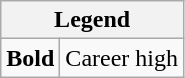<table class="wikitable mw-collapsible mw-collapsed">
<tr>
<th colspan="2">Legend</th>
</tr>
<tr>
<td><strong>Bold</strong></td>
<td>Career high</td>
</tr>
</table>
